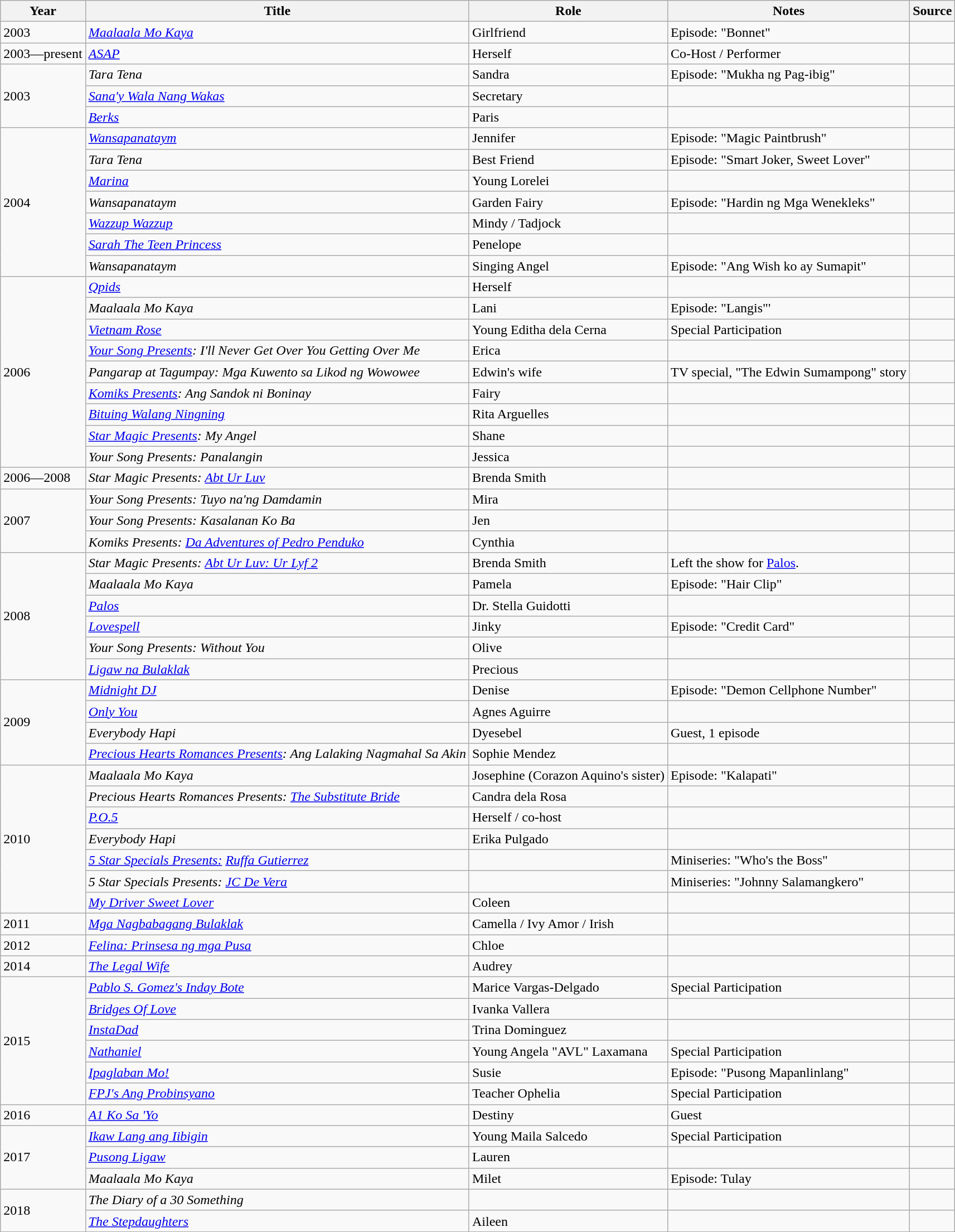<table class="wikitable sortable" >
<tr>
<th>Year</th>
<th>Title</th>
<th>Role</th>
<th class="unsortable">Notes </th>
<th class="unsortable">Source </th>
</tr>
<tr>
<td>2003</td>
<td><em><a href='#'>Maalaala Mo Kaya</a></em></td>
<td>Girlfriend</td>
<td>Episode: "Bonnet"</td>
<td></td>
</tr>
<tr>
<td>2003—present</td>
<td><em><a href='#'>ASAP</a></em></td>
<td>Herself</td>
<td>Co-Host / Performer</td>
<td></td>
</tr>
<tr>
<td rowspan="3">2003</td>
<td><em>Tara Tena</em></td>
<td>Sandra</td>
<td>Episode: "Mukha ng Pag-ibig"</td>
<td></td>
</tr>
<tr>
<td><em><a href='#'>Sana'y Wala Nang Wakas</a></em></td>
<td>Secretary</td>
<td></td>
<td></td>
</tr>
<tr>
<td><em><a href='#'>Berks</a></em></td>
<td>Paris</td>
<td></td>
<td></td>
</tr>
<tr>
<td rowspan="7">2004</td>
<td><em><a href='#'>Wansapanataym</a></em></td>
<td>Jennifer</td>
<td>Episode: "Magic Paintbrush"</td>
<td></td>
</tr>
<tr>
<td><em>Tara Tena</em></td>
<td>Best Friend</td>
<td>Episode: "Smart Joker, Sweet Lover"</td>
<td></td>
</tr>
<tr>
<td><em><a href='#'>Marina</a></em></td>
<td>Young Lorelei</td>
<td></td>
<td></td>
</tr>
<tr>
<td><em>Wansapanataym</em></td>
<td>Garden Fairy</td>
<td>Episode: "Hardin ng Mga Wenekleks"</td>
<td></td>
</tr>
<tr>
<td><em><a href='#'>Wazzup Wazzup</a></em></td>
<td>Mindy / Tadjock</td>
<td></td>
<td></td>
</tr>
<tr>
<td><em><a href='#'>Sarah The Teen Princess</a></em></td>
<td>Penelope</td>
<td></td>
<td></td>
</tr>
<tr>
<td><em>Wansapanataym</em></td>
<td>Singing Angel</td>
<td>Episode: "Ang Wish ko ay Sumapit"</td>
<td></td>
</tr>
<tr>
<td rowspan="9">2006</td>
<td><em><a href='#'>Qpids</a></em></td>
<td>Herself</td>
<td></td>
<td></td>
</tr>
<tr>
<td><em>Maalaala Mo Kaya</em></td>
<td>Lani</td>
<td>Episode: "Langis"'</td>
<td></td>
</tr>
<tr>
<td><em><a href='#'>Vietnam Rose</a></em></td>
<td>Young Editha dela Cerna</td>
<td>Special Participation</td>
<td></td>
</tr>
<tr>
<td><em><a href='#'>Your Song Presents</a>: I'll Never Get Over You Getting Over Me</em></td>
<td>Erica</td>
<td></td>
<td></td>
</tr>
<tr>
<td><em>Pangarap at Tagumpay: Mga Kuwento sa Likod ng Wowowee</em></td>
<td>Edwin's wife</td>
<td>TV special, "The Edwin Sumampong" story</td>
<td></td>
</tr>
<tr>
<td><em><a href='#'>Komiks Presents</a>: Ang Sandok ni Boninay</em></td>
<td>Fairy</td>
<td></td>
<td></td>
</tr>
<tr>
<td><em><a href='#'>Bituing Walang Ningning</a></em></td>
<td>Rita Arguelles</td>
<td></td>
<td></td>
</tr>
<tr>
<td><em><a href='#'>Star Magic Presents</a>: My Angel</em></td>
<td>Shane</td>
<td></td>
<td></td>
</tr>
<tr>
<td><em>Your Song Presents: Panalangin</em></td>
<td>Jessica</td>
<td></td>
<td></td>
</tr>
<tr>
<td>2006—2008</td>
<td><em>Star Magic Presents: <a href='#'>Abt Ur Luv</a></em></td>
<td>Brenda Smith</td>
<td></td>
<td></td>
</tr>
<tr>
<td rowspan="3">2007</td>
<td><em>Your Song Presents: Tuyo na'ng Damdamin</em></td>
<td>Mira</td>
<td></td>
<td></td>
</tr>
<tr>
<td><em>Your Song Presents: Kasalanan Ko Ba</em></td>
<td>Jen</td>
<td></td>
<td></td>
</tr>
<tr>
<td><em>Komiks Presents: <a href='#'>Da Adventures of Pedro Penduko</a></em></td>
<td>Cynthia</td>
<td></td>
<td></td>
</tr>
<tr>
<td rowspan="6">2008</td>
<td><em>Star Magic Presents: <a href='#'>Abt Ur Luv: Ur Lyf 2</a></em></td>
<td>Brenda Smith</td>
<td>Left the show for <a href='#'>Palos</a>.</td>
<td></td>
</tr>
<tr>
<td><em>Maalaala Mo Kaya</em></td>
<td>Pamela</td>
<td>Episode: "Hair Clip"</td>
<td></td>
</tr>
<tr>
<td><em><a href='#'>Palos</a></em></td>
<td>Dr. Stella Guidotti</td>
<td></td>
<td></td>
</tr>
<tr>
<td><em><a href='#'>Lovespell</a></em></td>
<td>Jinky</td>
<td>Episode: "Credit Card"</td>
<td></td>
</tr>
<tr>
<td><em>Your Song Presents: Without You</em></td>
<td>Olive</td>
<td></td>
<td></td>
</tr>
<tr>
<td><em><a href='#'>Ligaw na Bulaklak</a></em></td>
<td>Precious</td>
<td></td>
<td></td>
</tr>
<tr>
<td rowspan="4">2009</td>
<td><em><a href='#'>Midnight DJ</a></em></td>
<td>Denise</td>
<td>Episode: "Demon Cellphone Number"</td>
<td></td>
</tr>
<tr>
<td><em><a href='#'>Only You</a></em></td>
<td>Agnes Aguirre</td>
<td></td>
<td></td>
</tr>
<tr>
<td><em>Everybody Hapi</em></td>
<td>Dyesebel</td>
<td>Guest, 1 episode</td>
<td></td>
</tr>
<tr>
<td><em><a href='#'>Precious Hearts Romances Presents</a>: Ang Lalaking Nagmahal Sa Akin</em></td>
<td>Sophie Mendez</td>
<td></td>
<td></td>
</tr>
<tr>
<td rowspan="7">2010</td>
<td><em>Maalaala Mo Kaya</em></td>
<td>Josephine (Corazon Aquino's sister)</td>
<td>Episode: "Kalapati"</td>
<td></td>
</tr>
<tr>
<td><em>Precious Hearts Romances Presents: <a href='#'>The Substitute Bride</a></em></td>
<td>Candra dela Rosa</td>
<td></td>
<td></td>
</tr>
<tr>
<td><em><a href='#'>P.O.5</a></em></td>
<td>Herself / co-host</td>
<td></td>
<td></td>
</tr>
<tr>
<td><em>Everybody Hapi</em></td>
<td>Erika Pulgado</td>
<td></td>
<td></td>
</tr>
<tr>
<td><em><a href='#'>5 Star Specials Presents:</a> <a href='#'>Ruffa Gutierrez</a></em></td>
<td></td>
<td>Miniseries: "Who's the Boss"</td>
<td></td>
</tr>
<tr>
<td><em>5 Star Specials Presents: <a href='#'>JC De Vera</a></em></td>
<td></td>
<td>Miniseries: "Johnny Salamangkero"</td>
<td></td>
</tr>
<tr>
<td><em><a href='#'>My Driver Sweet Lover</a></em></td>
<td>Coleen</td>
<td></td>
<td></td>
</tr>
<tr>
<td>2011</td>
<td><em><a href='#'>Mga Nagbabagang Bulaklak</a></em></td>
<td>Camella / Ivy Amor / Irish</td>
<td></td>
<td></td>
</tr>
<tr>
<td>2012</td>
<td><em><a href='#'>Felina: Prinsesa ng mga Pusa</a></em></td>
<td>Chloe</td>
<td></td>
<td></td>
</tr>
<tr>
<td>2014</td>
<td><em><a href='#'>The Legal Wife</a></em></td>
<td>Audrey</td>
<td></td>
<td></td>
</tr>
<tr>
<td rowspan="6">2015</td>
<td><em><a href='#'>Pablo S. Gomez's Inday Bote</a></em></td>
<td>Marice Vargas-Delgado</td>
<td>Special Participation</td>
<td></td>
</tr>
<tr>
<td><em><a href='#'>Bridges Of Love</a></em></td>
<td>Ivanka Vallera</td>
<td></td>
<td></td>
</tr>
<tr>
<td><em><a href='#'>InstaDad</a></em></td>
<td>Trina Dominguez</td>
<td></td>
<td></td>
</tr>
<tr>
<td><em><a href='#'>Nathaniel</a></em></td>
<td>Young Angela "AVL" Laxamana</td>
<td>Special Participation</td>
<td></td>
</tr>
<tr>
<td><em><a href='#'>Ipaglaban Mo!</a></em></td>
<td>Susie</td>
<td>Episode: "Pusong Mapanlinlang"</td>
<td></td>
</tr>
<tr>
<td><em><a href='#'>FPJ's Ang Probinsyano</a></em></td>
<td>Teacher Ophelia</td>
<td>Special Participation</td>
<td></td>
</tr>
<tr>
<td>2016</td>
<td><em><a href='#'>A1 Ko Sa 'Yo</a></em></td>
<td>Destiny</td>
<td>Guest</td>
<td></td>
</tr>
<tr>
<td rowspan="3">2017</td>
<td><em><a href='#'>Ikaw Lang ang Iibigin</a></em></td>
<td>Young Maila Salcedo</td>
<td>Special Participation</td>
<td></td>
</tr>
<tr>
<td><em><a href='#'>Pusong Ligaw</a></em></td>
<td>Lauren</td>
<td></td>
<td></td>
</tr>
<tr>
<td><em>Maalaala Mo Kaya</em></td>
<td>Milet</td>
<td>Episode: Tulay</td>
<td></td>
</tr>
<tr>
<td rowspan="2">2018</td>
<td><em>The Diary of a 30 Something</em></td>
<td></td>
<td></td>
<td></td>
</tr>
<tr>
<td><em><a href='#'>The Stepdaughters</a></em></td>
<td>Aileen</td>
<td></td>
<td></td>
</tr>
<tr>
</tr>
</table>
